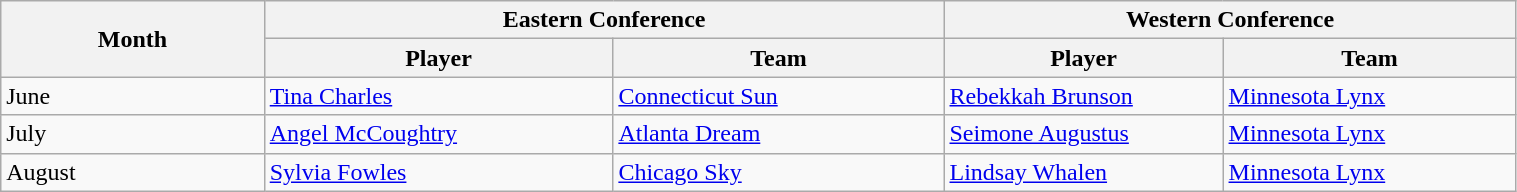<table class="wikitable" style="width: 80%">
<tr>
<th rowspan=2 width=60>Month</th>
<th colspan=2 width=120>Eastern Conference</th>
<th colspan=2 width=120>Western Conference</th>
</tr>
<tr>
<th width=60>Player</th>
<th width=60>Team</th>
<th width=60>Player</th>
<th width=60>Team</th>
</tr>
<tr>
<td>June</td>
<td><a href='#'>Tina Charles</a></td>
<td><a href='#'>Connecticut Sun</a></td>
<td><a href='#'>Rebekkah Brunson</a></td>
<td><a href='#'>Minnesota Lynx</a></td>
</tr>
<tr>
<td>July</td>
<td><a href='#'>Angel McCoughtry</a></td>
<td><a href='#'>Atlanta Dream</a></td>
<td><a href='#'>Seimone Augustus</a></td>
<td><a href='#'>Minnesota Lynx</a></td>
</tr>
<tr>
<td>August</td>
<td><a href='#'>Sylvia Fowles</a></td>
<td><a href='#'>Chicago Sky</a></td>
<td><a href='#'>Lindsay Whalen</a></td>
<td><a href='#'>Minnesota Lynx</a></td>
</tr>
</table>
